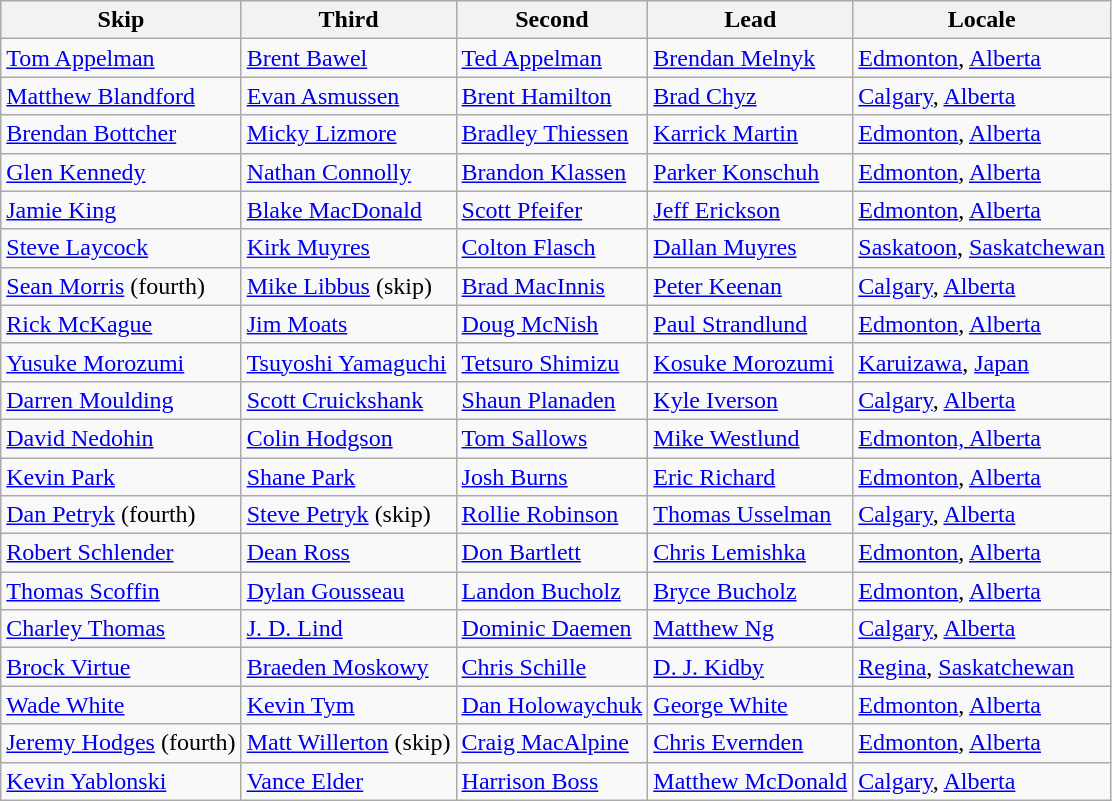<table class=wikitable>
<tr>
<th>Skip</th>
<th>Third</th>
<th>Second</th>
<th>Lead</th>
<th>Locale</th>
</tr>
<tr>
<td><a href='#'>Tom Appelman</a></td>
<td><a href='#'>Brent Bawel</a></td>
<td><a href='#'>Ted Appelman</a></td>
<td><a href='#'>Brendan Melnyk</a></td>
<td> <a href='#'>Edmonton</a>, <a href='#'>Alberta</a></td>
</tr>
<tr>
<td><a href='#'>Matthew Blandford</a></td>
<td><a href='#'>Evan Asmussen</a></td>
<td><a href='#'>Brent Hamilton</a></td>
<td><a href='#'>Brad Chyz</a></td>
<td> <a href='#'>Calgary</a>, <a href='#'>Alberta</a></td>
</tr>
<tr>
<td><a href='#'>Brendan Bottcher</a></td>
<td><a href='#'>Micky Lizmore</a></td>
<td><a href='#'>Bradley Thiessen</a></td>
<td><a href='#'>Karrick Martin</a></td>
<td> <a href='#'>Edmonton</a>, <a href='#'>Alberta</a></td>
</tr>
<tr>
<td><a href='#'>Glen Kennedy</a></td>
<td><a href='#'>Nathan Connolly</a></td>
<td><a href='#'>Brandon Klassen</a></td>
<td><a href='#'>Parker Konschuh</a></td>
<td> <a href='#'>Edmonton</a>, <a href='#'>Alberta</a></td>
</tr>
<tr>
<td><a href='#'>Jamie King</a></td>
<td><a href='#'>Blake MacDonald</a></td>
<td><a href='#'>Scott Pfeifer</a></td>
<td><a href='#'>Jeff Erickson</a></td>
<td> <a href='#'>Edmonton</a>, <a href='#'>Alberta</a></td>
</tr>
<tr>
<td><a href='#'>Steve Laycock</a></td>
<td><a href='#'>Kirk Muyres</a></td>
<td><a href='#'>Colton Flasch</a></td>
<td><a href='#'>Dallan Muyres</a></td>
<td> <a href='#'>Saskatoon</a>, <a href='#'>Saskatchewan</a></td>
</tr>
<tr>
<td><a href='#'>Sean Morris</a> (fourth)</td>
<td><a href='#'>Mike Libbus</a> (skip)</td>
<td><a href='#'>Brad MacInnis</a></td>
<td><a href='#'>Peter Keenan</a></td>
<td> <a href='#'>Calgary</a>, <a href='#'>Alberta</a></td>
</tr>
<tr>
<td><a href='#'>Rick McKague</a></td>
<td><a href='#'>Jim Moats</a></td>
<td><a href='#'>Doug McNish</a></td>
<td><a href='#'>Paul Strandlund</a></td>
<td> <a href='#'>Edmonton</a>, <a href='#'>Alberta</a></td>
</tr>
<tr>
<td><a href='#'>Yusuke Morozumi</a></td>
<td><a href='#'>Tsuyoshi Yamaguchi</a></td>
<td><a href='#'>Tetsuro Shimizu</a></td>
<td><a href='#'>Kosuke Morozumi</a></td>
<td> <a href='#'>Karuizawa</a>, <a href='#'>Japan</a></td>
</tr>
<tr>
<td><a href='#'>Darren Moulding</a></td>
<td><a href='#'>Scott Cruickshank</a></td>
<td><a href='#'>Shaun Planaden</a></td>
<td><a href='#'>Kyle Iverson</a></td>
<td> <a href='#'>Calgary</a>, <a href='#'>Alberta</a></td>
</tr>
<tr>
<td><a href='#'>David Nedohin</a></td>
<td><a href='#'>Colin Hodgson</a></td>
<td><a href='#'>Tom Sallows</a></td>
<td><a href='#'>Mike Westlund</a></td>
<td> <a href='#'>Edmonton, Alberta</a></td>
</tr>
<tr>
<td><a href='#'>Kevin Park</a></td>
<td><a href='#'>Shane Park</a></td>
<td><a href='#'>Josh Burns</a></td>
<td><a href='#'>Eric Richard</a></td>
<td> <a href='#'>Edmonton</a>, <a href='#'>Alberta</a></td>
</tr>
<tr>
<td><a href='#'>Dan Petryk</a> (fourth)</td>
<td><a href='#'>Steve Petryk</a> (skip)</td>
<td><a href='#'>Rollie Robinson</a></td>
<td><a href='#'>Thomas Usselman</a></td>
<td> <a href='#'>Calgary</a>, <a href='#'>Alberta</a></td>
</tr>
<tr>
<td><a href='#'>Robert Schlender</a></td>
<td><a href='#'>Dean Ross</a></td>
<td><a href='#'>Don Bartlett</a></td>
<td><a href='#'>Chris Lemishka</a></td>
<td> <a href='#'>Edmonton</a>, <a href='#'>Alberta</a></td>
</tr>
<tr>
<td><a href='#'>Thomas Scoffin</a></td>
<td><a href='#'>Dylan Gousseau</a></td>
<td><a href='#'>Landon Bucholz</a></td>
<td><a href='#'>Bryce Bucholz</a></td>
<td> <a href='#'>Edmonton</a>, <a href='#'>Alberta</a></td>
</tr>
<tr>
<td><a href='#'>Charley Thomas</a></td>
<td><a href='#'>J. D. Lind</a></td>
<td><a href='#'>Dominic Daemen</a></td>
<td><a href='#'>Matthew Ng</a></td>
<td> <a href='#'>Calgary</a>, <a href='#'>Alberta</a></td>
</tr>
<tr>
<td><a href='#'>Brock Virtue</a></td>
<td><a href='#'>Braeden Moskowy</a></td>
<td><a href='#'>Chris Schille</a></td>
<td><a href='#'>D. J. Kidby</a></td>
<td> <a href='#'>Regina</a>, <a href='#'>Saskatchewan</a></td>
</tr>
<tr>
<td><a href='#'>Wade White</a></td>
<td><a href='#'>Kevin Tym</a></td>
<td><a href='#'>Dan Holowaychuk</a></td>
<td><a href='#'>George White</a></td>
<td> <a href='#'>Edmonton</a>, <a href='#'>Alberta</a></td>
</tr>
<tr>
<td><a href='#'>Jeremy Hodges</a> (fourth)</td>
<td><a href='#'>Matt Willerton</a> (skip)</td>
<td><a href='#'>Craig MacAlpine</a></td>
<td><a href='#'>Chris Evernden</a></td>
<td> <a href='#'>Edmonton</a>, <a href='#'>Alberta</a></td>
</tr>
<tr>
<td><a href='#'>Kevin Yablonski</a></td>
<td><a href='#'>Vance Elder</a></td>
<td><a href='#'>Harrison Boss</a></td>
<td><a href='#'>Matthew McDonald</a></td>
<td> <a href='#'>Calgary</a>, <a href='#'>Alberta</a></td>
</tr>
</table>
